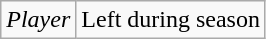<table class="wikitable">
<tr>
<td><em>Player</em></td>
<td>Left during season</td>
</tr>
</table>
